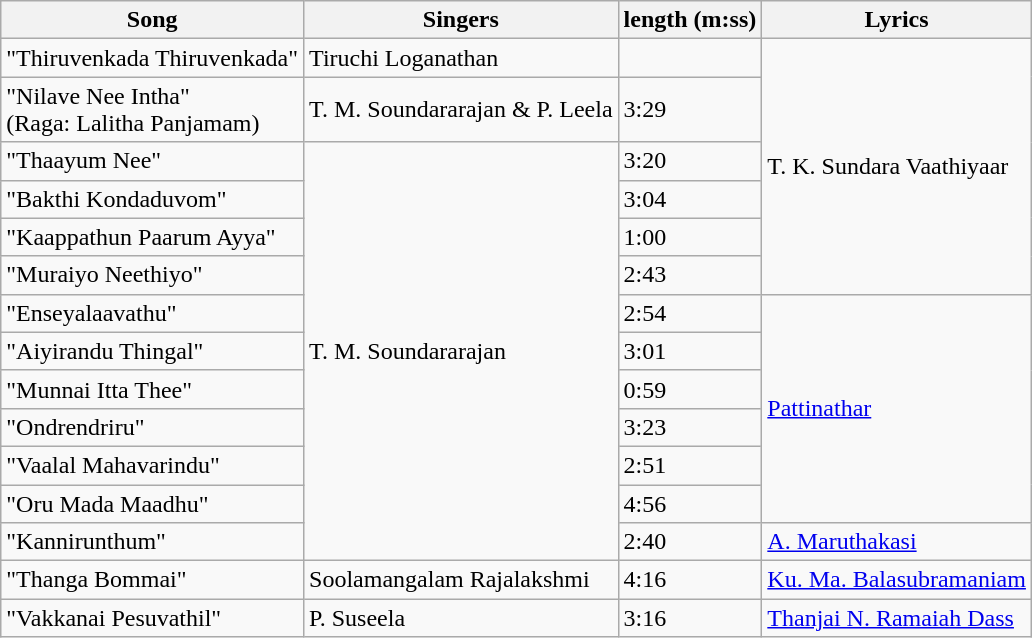<table class="wikitable">
<tr>
<th>Song</th>
<th>Singers</th>
<th>length (m:ss)</th>
<th>Lyrics</th>
</tr>
<tr>
<td>"Thiruvenkada Thiruvenkada"</td>
<td>Tiruchi Loganathan</td>
<td></td>
<td rowspan=6>T. K. Sundara Vaathiyaar</td>
</tr>
<tr>
<td>"Nilave Nee Intha"<br>(Raga: Lalitha Panjamam)</td>
<td>T. M. Soundararajan & P. Leela</td>
<td>3:29</td>
</tr>
<tr>
<td>"Thaayum Nee"</td>
<td rowspan=11>T. M. Soundararajan</td>
<td>3:20</td>
</tr>
<tr>
<td>"Bakthi Kondaduvom"</td>
<td>3:04</td>
</tr>
<tr>
<td>"Kaappathun Paarum Ayya"</td>
<td>1:00</td>
</tr>
<tr>
<td>"Muraiyo Neethiyo"</td>
<td>2:43</td>
</tr>
<tr>
<td>"Enseyalaavathu"</td>
<td>2:54</td>
<td rowspan=6><a href='#'>Pattinathar</a></td>
</tr>
<tr>
<td>"Aiyirandu Thingal"</td>
<td>3:01</td>
</tr>
<tr>
<td>"Munnai Itta Thee"</td>
<td>0:59</td>
</tr>
<tr>
<td>"Ondrendriru"</td>
<td>3:23</td>
</tr>
<tr>
<td>"Vaalal Mahavarindu"</td>
<td>2:51</td>
</tr>
<tr>
<td>"Oru Mada Maadhu"</td>
<td>4:56</td>
</tr>
<tr>
<td>"Kannirunthum"</td>
<td>2:40</td>
<td><a href='#'>A. Maruthakasi</a></td>
</tr>
<tr>
<td>"Thanga Bommai"</td>
<td>Soolamangalam Rajalakshmi</td>
<td>4:16</td>
<td><a href='#'>Ku. Ma. Balasubramaniam</a></td>
</tr>
<tr>
<td>"Vakkanai Pesuvathil"</td>
<td>P. Suseela</td>
<td>3:16</td>
<td><a href='#'>Thanjai N. Ramaiah Dass</a></td>
</tr>
</table>
